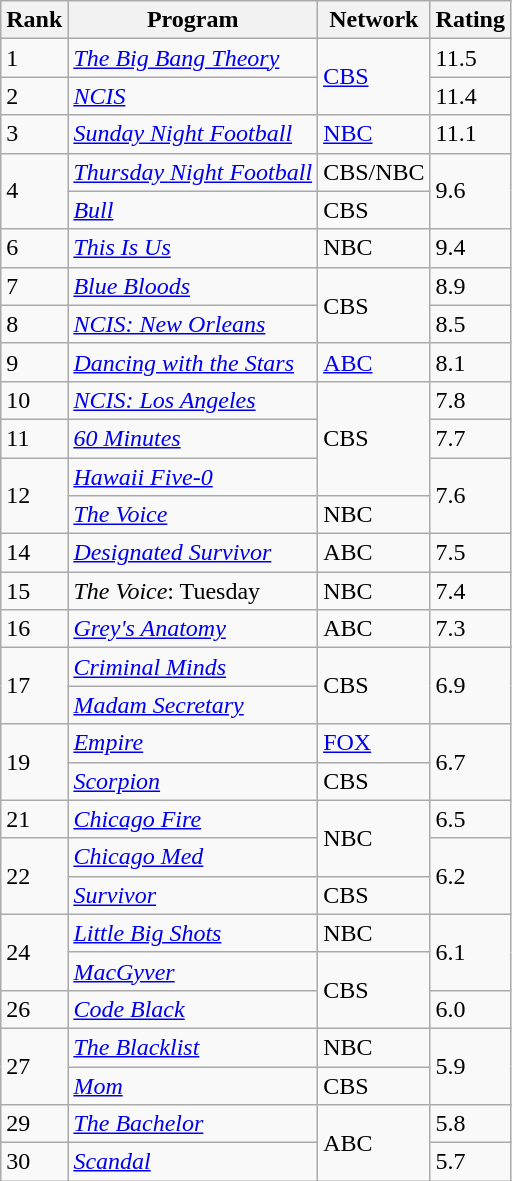<table class="wikitable">
<tr>
<th>Rank</th>
<th>Program</th>
<th>Network</th>
<th>Rating</th>
</tr>
<tr>
<td>1</td>
<td><em><a href='#'>The Big Bang Theory</a></em></td>
<td rowspan="2"><a href='#'>CBS</a></td>
<td>11.5</td>
</tr>
<tr>
<td>2</td>
<td><em><a href='#'>NCIS</a></em></td>
<td>11.4</td>
</tr>
<tr>
<td>3</td>
<td><em><a href='#'>Sunday Night Football</a></em></td>
<td><a href='#'>NBC</a></td>
<td>11.1</td>
</tr>
<tr>
<td rowspan="2">4</td>
<td><em><a href='#'>Thursday Night Football</a></em></td>
<td>CBS/NBC</td>
<td rowspan="2">9.6</td>
</tr>
<tr>
<td><em><a href='#'>Bull</a></em></td>
<td>CBS</td>
</tr>
<tr>
<td>6</td>
<td><em><a href='#'>This Is Us</a></em></td>
<td>NBC</td>
<td>9.4</td>
</tr>
<tr>
<td>7</td>
<td><em><a href='#'>Blue Bloods</a></em></td>
<td rowspan="2">CBS</td>
<td>8.9</td>
</tr>
<tr>
<td>8</td>
<td><em><a href='#'>NCIS: New Orleans</a></em></td>
<td>8.5</td>
</tr>
<tr>
<td>9</td>
<td><em><a href='#'>Dancing with the Stars</a></em></td>
<td><a href='#'>ABC</a></td>
<td>8.1</td>
</tr>
<tr>
<td>10</td>
<td><em><a href='#'>NCIS: Los Angeles</a></em></td>
<td rowspan="3">CBS</td>
<td>7.8</td>
</tr>
<tr>
<td>11</td>
<td><em><a href='#'>60 Minutes</a></em></td>
<td>7.7</td>
</tr>
<tr>
<td rowspan="2">12</td>
<td><em><a href='#'>Hawaii Five-0</a></em></td>
<td rowspan="2">7.6</td>
</tr>
<tr>
<td><em><a href='#'>The Voice</a></em></td>
<td>NBC</td>
</tr>
<tr>
<td>14</td>
<td><em><a href='#'>Designated Survivor</a></em></td>
<td>ABC</td>
<td>7.5</td>
</tr>
<tr>
<td>15</td>
<td><em>The Voice</em>: Tuesday</td>
<td>NBC</td>
<td>7.4</td>
</tr>
<tr>
<td>16</td>
<td><em><a href='#'>Grey's Anatomy</a></em></td>
<td>ABC</td>
<td>7.3</td>
</tr>
<tr>
<td rowspan="2">17</td>
<td><em><a href='#'>Criminal Minds</a></em></td>
<td rowspan="2">CBS</td>
<td rowspan="2">6.9</td>
</tr>
<tr>
<td><em><a href='#'>Madam Secretary</a></em></td>
</tr>
<tr>
<td rowspan="2">19</td>
<td><em><a href='#'>Empire</a></em></td>
<td><a href='#'>FOX</a></td>
<td rowspan="2">6.7</td>
</tr>
<tr>
<td><em><a href='#'>Scorpion</a></em></td>
<td>CBS</td>
</tr>
<tr>
<td>21</td>
<td><em><a href='#'>Chicago Fire</a></em></td>
<td rowspan="2">NBC</td>
<td>6.5</td>
</tr>
<tr>
<td rowspan="2">22</td>
<td><em><a href='#'>Chicago Med</a></em></td>
<td rowspan="2">6.2</td>
</tr>
<tr>
<td><em><a href='#'>Survivor</a></em></td>
<td>CBS</td>
</tr>
<tr>
<td rowspan="2">24</td>
<td><em><a href='#'>Little Big Shots</a></em></td>
<td>NBC</td>
<td rowspan="2">6.1</td>
</tr>
<tr>
<td><em><a href='#'>MacGyver</a></em></td>
<td rowspan="2">CBS</td>
</tr>
<tr>
<td>26</td>
<td><em><a href='#'>Code Black</a></em></td>
<td>6.0</td>
</tr>
<tr>
<td rowspan="2">27</td>
<td><em><a href='#'>The Blacklist</a></em></td>
<td>NBC</td>
<td rowspan="2">5.9</td>
</tr>
<tr>
<td><em><a href='#'>Mom</a></em></td>
<td>CBS</td>
</tr>
<tr>
<td>29</td>
<td><em><a href='#'>The Bachelor</a></em></td>
<td rowspan="2">ABC</td>
<td>5.8</td>
</tr>
<tr>
<td>30</td>
<td><em><a href='#'>Scandal</a></em></td>
<td>5.7</td>
</tr>
</table>
